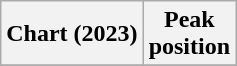<table class="wikitable plainrowheaders" style="text-align:center">
<tr>
<th scope="col">Chart (2023)</th>
<th scope="col">Peak<br>position</th>
</tr>
<tr>
</tr>
</table>
